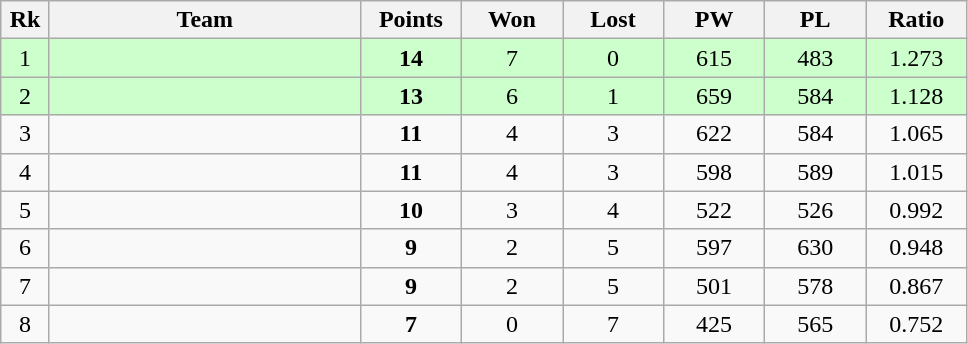<table class=wikitable style=text-align:center>
<tr>
<th width=25>Rk</th>
<th width=200>Team</th>
<th width=60>Points</th>
<th width=60>Won</th>
<th width=60>Lost</th>
<th width=60>PW</th>
<th width=60>PL</th>
<th width=60>Ratio</th>
</tr>
<tr bgcolor=#ccffcc>
<td>1</td>
<td align=left></td>
<td><strong>14</strong></td>
<td>7</td>
<td>0</td>
<td>615</td>
<td>483</td>
<td>1.273</td>
</tr>
<tr bgcolor=#ccffcc>
<td>2</td>
<td align=left></td>
<td><strong>13</strong></td>
<td>6</td>
<td>1</td>
<td>659</td>
<td>584</td>
<td>1.128</td>
</tr>
<tr>
<td>3</td>
<td align=left></td>
<td><strong>11</strong></td>
<td>4</td>
<td>3</td>
<td>622</td>
<td>584</td>
<td>1.065</td>
</tr>
<tr>
<td>4</td>
<td align=left></td>
<td><strong>11</strong></td>
<td>4</td>
<td>3</td>
<td>598</td>
<td>589</td>
<td>1.015</td>
</tr>
<tr>
<td>5</td>
<td align=left></td>
<td><strong>10</strong></td>
<td>3</td>
<td>4</td>
<td>522</td>
<td>526</td>
<td>0.992</td>
</tr>
<tr>
<td>6</td>
<td align=left></td>
<td><strong>9</strong></td>
<td>2</td>
<td>5</td>
<td>597</td>
<td>630</td>
<td>0.948</td>
</tr>
<tr>
<td>7</td>
<td align=left></td>
<td><strong>9</strong></td>
<td>2</td>
<td>5</td>
<td>501</td>
<td>578</td>
<td>0.867</td>
</tr>
<tr>
<td>8</td>
<td align=left></td>
<td><strong>7</strong></td>
<td>0</td>
<td>7</td>
<td>425</td>
<td>565</td>
<td>0.752</td>
</tr>
</table>
